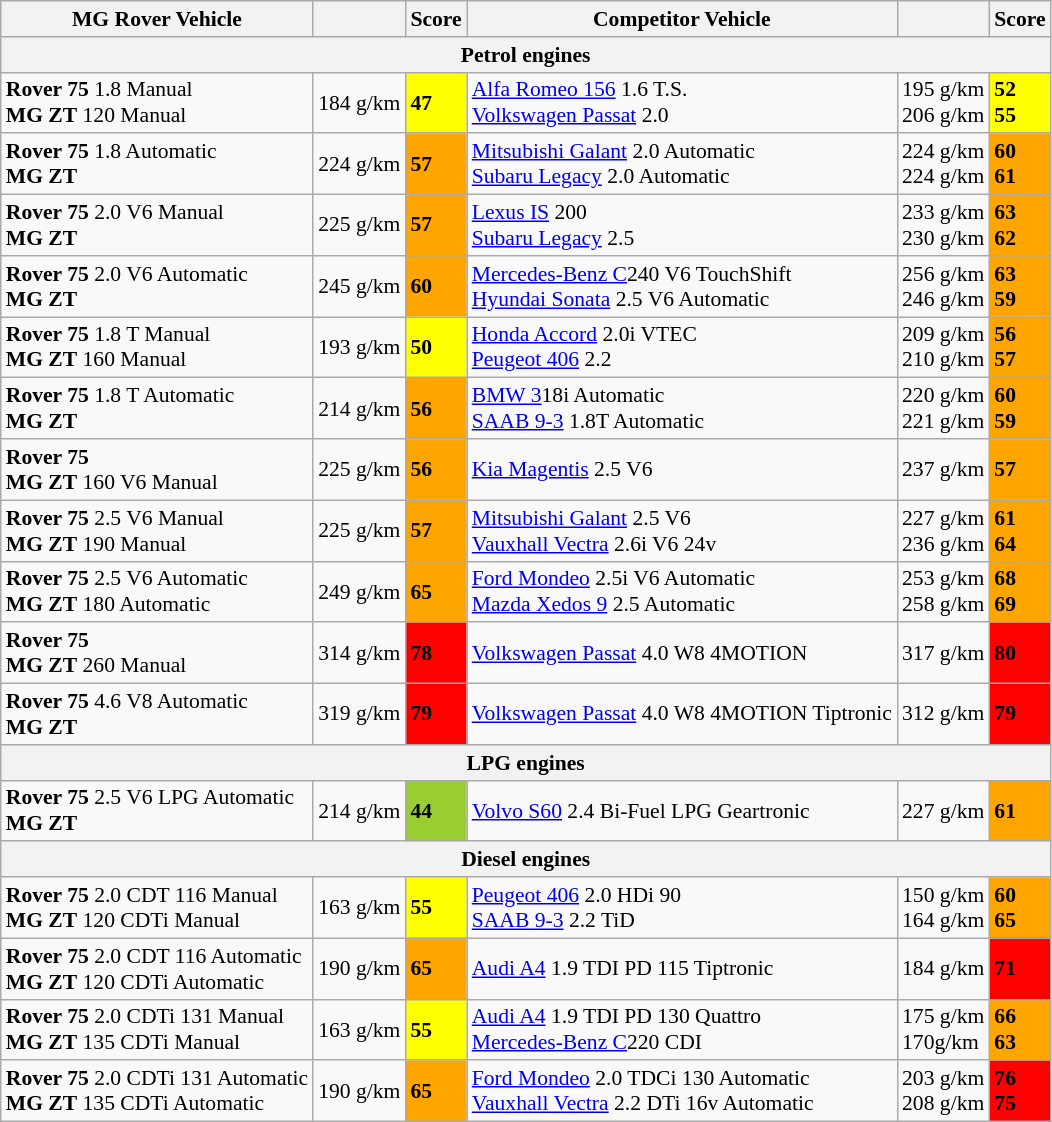<table class="wikitable" style="text-align:left; font-size:90%;">
<tr>
<th>MG Rover Vehicle</th>
<th></th>
<th>Score</th>
<th>Competitor Vehicle</th>
<th></th>
<th>Score</th>
</tr>
<tr>
<th colspan=6>Petrol engines</th>
</tr>
<tr>
<td><strong>Rover 75</strong> 1.8 Manual<br><strong>MG ZT</strong> 120 Manual</td>
<td>184 g/km</td>
<td style="background: yellow; color: black"><strong>47</strong></td>
<td><a href='#'>Alfa Romeo 156</a> 1.6 T.S.<br><a href='#'>Volkswagen Passat</a> 2.0</td>
<td>195 g/km<br>206 g/km</td>
<td style="background: yellow; color: black"><strong>52</strong><br><strong>55</strong></td>
</tr>
<tr>
<td><strong>Rover 75</strong> 1.8 Automatic<br><strong>MG ZT</strong></td>
<td>224 g/km</td>
<td style="background: orange; color: black"><strong>57</strong></td>
<td><a href='#'>Mitsubishi Galant</a> 2.0 Automatic<br><a href='#'>Subaru Legacy</a> 2.0 Automatic</td>
<td>224 g/km<br>224 g/km</td>
<td style="background: orange; color: black"><strong>60</strong><br><strong>61</strong></td>
</tr>
<tr>
<td><strong>Rover 75</strong> 2.0 V6 Manual<br><strong>MG ZT</strong></td>
<td>225 g/km</td>
<td style="background: orange; color: black"><strong>57</strong></td>
<td><a href='#'>Lexus IS</a> 200<br><a href='#'>Subaru Legacy</a> 2.5</td>
<td>233 g/km<br>230 g/km</td>
<td style="background: orange; color: black"><strong>63</strong><br><strong>62</strong></td>
</tr>
<tr>
<td><strong>Rover 75</strong> 2.0 V6 Automatic<br><strong>MG ZT</strong></td>
<td>245 g/km</td>
<td style="background: orange; color: black"><strong>60</strong></td>
<td><a href='#'>Mercedes-Benz C</a>240 V6 TouchShift<br><a href='#'>Hyundai Sonata</a> 2.5 V6 Automatic</td>
<td>256 g/km<br>246 g/km</td>
<td style="background: orange; color: black"><strong>63</strong><br><strong>59</strong></td>
</tr>
<tr>
<td><strong>Rover 75</strong> 1.8 T Manual<br><strong>MG ZT</strong> 160 Manual</td>
<td>193 g/km</td>
<td style="background: yellow; color: black"><strong>50</strong></td>
<td><a href='#'>Honda Accord</a> 2.0i VTEC<br><a href='#'>Peugeot 406</a> 2.2</td>
<td>209 g/km<br>210 g/km</td>
<td style="background: orange; color: black"><strong>56</strong><br><strong>57</strong></td>
</tr>
<tr>
<td><strong>Rover 75</strong> 1.8 T Automatic<br><strong>MG ZT</strong></td>
<td>214 g/km</td>
<td style="background: orange; color: black"><strong>56</strong></td>
<td><a href='#'>BMW 3</a>18i Automatic<br><a href='#'>SAAB 9-3</a> 1.8T Automatic</td>
<td>220 g/km<br>221 g/km</td>
<td style="background: orange; color: black"><strong>60</strong><br><strong>59</strong></td>
</tr>
<tr>
<td><strong>Rover 75</strong><br><strong>MG ZT</strong> 160 V6 Manual</td>
<td>225 g/km</td>
<td style="background: orange; color: black"><strong>56</strong></td>
<td><a href='#'>Kia Magentis</a> 2.5 V6<br></td>
<td>237 g/km<br></td>
<td style="background: orange; color: black"><strong>57</strong><br></td>
</tr>
<tr>
<td><strong>Rover 75</strong> 2.5 V6 Manual<br><strong>MG ZT</strong> 190 Manual</td>
<td>225 g/km</td>
<td style="background: orange; color: black"><strong>57</strong></td>
<td><a href='#'>Mitsubishi Galant</a> 2.5 V6<br><a href='#'>Vauxhall Vectra</a> 2.6i V6 24v</td>
<td>227 g/km<br>236 g/km</td>
<td style="background: orange; color: black"><strong>61</strong><br><strong>64</strong></td>
</tr>
<tr>
<td><strong>Rover 75</strong> 2.5 V6 Automatic<br><strong>MG ZT</strong> 180 Automatic</td>
<td>249 g/km</td>
<td style="background: orange; color: black"><strong>65</strong></td>
<td><a href='#'>Ford Mondeo</a> 2.5i V6 Automatic<br><a href='#'>Mazda Xedos 9</a> 2.5 Automatic</td>
<td>253 g/km<br>258 g/km</td>
<td style="background: orange; color: black"><strong>68</strong><br><strong>69</strong></td>
</tr>
<tr>
<td><strong>Rover 75</strong><br><strong>MG ZT</strong> 260 Manual</td>
<td>314 g/km</td>
<td style="background: red; color: black"><strong>78</strong></td>
<td><a href='#'>Volkswagen Passat</a> 4.0 W8 4MOTION</td>
<td>317 g/km</td>
<td style="background: red; color: black"><strong>80</strong></td>
</tr>
<tr>
<td><strong>Rover 75</strong> 4.6 V8 Automatic<br><strong>MG ZT</strong></td>
<td>319 g/km</td>
<td style="background: red; color: black"><strong>79</strong></td>
<td><a href='#'>Volkswagen Passat</a> 4.0 W8 4MOTION Tiptronic</td>
<td>312 g/km</td>
<td style="background: red; color: black"><strong>79</strong></td>
</tr>
<tr>
<th colspan=6>LPG engines</th>
</tr>
<tr>
<td><strong>Rover 75</strong> 2.5 V6 LPG Automatic<br><strong>MG ZT</strong></td>
<td>214 g/km</td>
<td style="background: yellowgreen; color: black"><strong>44</strong></td>
<td><a href='#'>Volvo S60</a> 2.4 Bi-Fuel LPG Geartronic</td>
<td>227 g/km</td>
<td style="background: orange; color: black"><strong>61</strong></td>
</tr>
<tr>
<th colspan=6>Diesel engines</th>
</tr>
<tr>
<td><strong>Rover 75</strong> 2.0 CDT 116 Manual<br><strong>MG ZT</strong> 120 CDTi Manual</td>
<td>163 g/km</td>
<td style="background: yellow; color: black"><strong>55</strong></td>
<td><a href='#'>Peugeot 406</a> 2.0 HDi 90<br><a href='#'>SAAB 9-3</a> 2.2 TiD</td>
<td>150 g/km<br>164 g/km</td>
<td style="background: orange; color: black"><strong>60</strong><br><strong>65</strong></td>
</tr>
<tr>
<td><strong>Rover 75</strong> 2.0 CDT 116 Automatic<br><strong>MG ZT</strong> 120 CDTi Automatic</td>
<td>190 g/km</td>
<td style="background: orange; color: black"><strong>65</strong></td>
<td><a href='#'>Audi A4</a> 1.9 TDI PD 115 Tiptronic</td>
<td>184 g/km</td>
<td style="background: red; color: black"><strong>71</strong></td>
</tr>
<tr>
<td><strong>Rover 75</strong> 2.0 CDTi 131 Manual<br><strong>MG ZT</strong> 135 CDTi Manual</td>
<td>163 g/km</td>
<td style="background: yellow; color: black"><strong>55</strong></td>
<td><a href='#'>Audi A4</a> 1.9 TDI PD 130 Quattro<br><a href='#'>Mercedes-Benz C</a>220 CDI</td>
<td>175 g/km<br>170g/km</td>
<td style="background: orange; color: black"><strong>66</strong><br><strong>63</strong></td>
</tr>
<tr>
<td><strong>Rover 75</strong> 2.0 CDTi 131 Automatic<br><strong>MG ZT</strong> 135 CDTi Automatic</td>
<td>190 g/km</td>
<td style="background: orange; color: black"><strong>65</strong></td>
<td><a href='#'>Ford Mondeo</a> 2.0 TDCi 130 Automatic<br><a href='#'>Vauxhall Vectra</a> 2.2 DTi 16v Automatic</td>
<td>203 g/km<br>208 g/km</td>
<td style="background: red; color: black"><strong>76</strong><br><strong>75</strong></td>
</tr>
</table>
